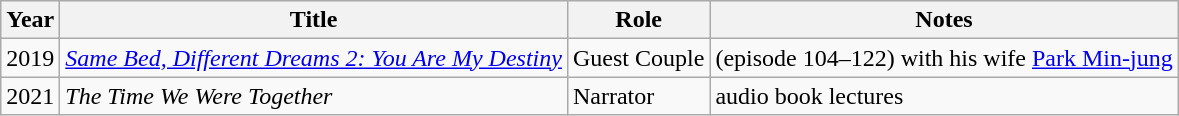<table class="wikitable">
<tr>
<th>Year</th>
<th>Title</th>
<th>Role</th>
<th>Notes</th>
</tr>
<tr>
<td>2019</td>
<td><em><a href='#'>Same Bed, Different Dreams 2: You Are My Destiny</a></em></td>
<td>Guest Couple</td>
<td>(episode 104–122) with his wife <a href='#'>Park Min-jung</a></td>
</tr>
<tr>
<td>2021</td>
<td><em>The Time We Were Together</em></td>
<td>Narrator</td>
<td>audio book lectures</td>
</tr>
</table>
